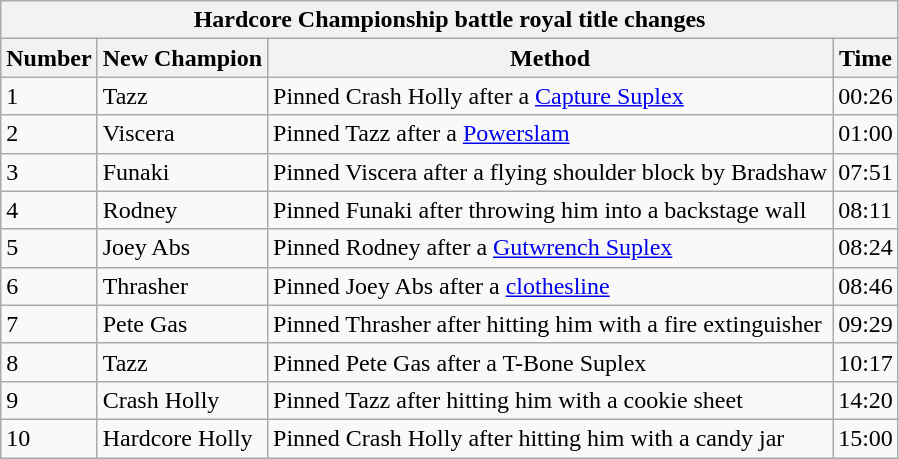<table class="wikitable" border="1">
<tr>
<th colspan="15">Hardcore Championship battle royal title changes</th>
</tr>
<tr>
<th>Number</th>
<th>New Champion</th>
<th>Method</th>
<th>Time</th>
</tr>
<tr>
<td>1</td>
<td>Tazz</td>
<td>Pinned Crash Holly after a <a href='#'>Capture Suplex</a></td>
<td>00:26</td>
</tr>
<tr>
<td>2</td>
<td>Viscera</td>
<td>Pinned Tazz after a <a href='#'>Powerslam</a></td>
<td>01:00</td>
</tr>
<tr>
<td>3</td>
<td>Funaki</td>
<td>Pinned Viscera after a flying shoulder block by Bradshaw</td>
<td>07:51</td>
</tr>
<tr>
<td>4</td>
<td>Rodney</td>
<td>Pinned Funaki after throwing him into a backstage wall</td>
<td>08:11</td>
</tr>
<tr>
<td>5</td>
<td>Joey Abs</td>
<td>Pinned Rodney after a <a href='#'>Gutwrench Suplex</a></td>
<td>08:24</td>
</tr>
<tr>
<td>6</td>
<td>Thrasher</td>
<td>Pinned Joey Abs after a <a href='#'>clothesline</a></td>
<td>08:46</td>
</tr>
<tr>
<td>7</td>
<td>Pete Gas</td>
<td>Pinned Thrasher after hitting him with a fire extinguisher</td>
<td>09:29</td>
</tr>
<tr>
<td>8</td>
<td>Tazz</td>
<td>Pinned Pete Gas after a T-Bone Suplex</td>
<td>10:17</td>
</tr>
<tr>
<td>9</td>
<td>Crash Holly</td>
<td>Pinned Tazz after hitting him with a cookie sheet</td>
<td>14:20</td>
</tr>
<tr>
<td>10</td>
<td>Hardcore Holly</td>
<td>Pinned Crash Holly after hitting him with a candy jar</td>
<td>15:00</td>
</tr>
</table>
